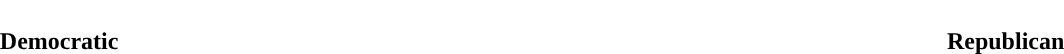<table style="width:100%; text-align:center">
<tr style="color:white">
<td style="background:"><strong>9</strong></td>
<td style="background:"><strong>39</strong></td>
</tr>
<tr>
<td style="color:"><strong>Democratic</strong></td>
<td style="color:"><strong>Republican</strong></td>
</tr>
</table>
